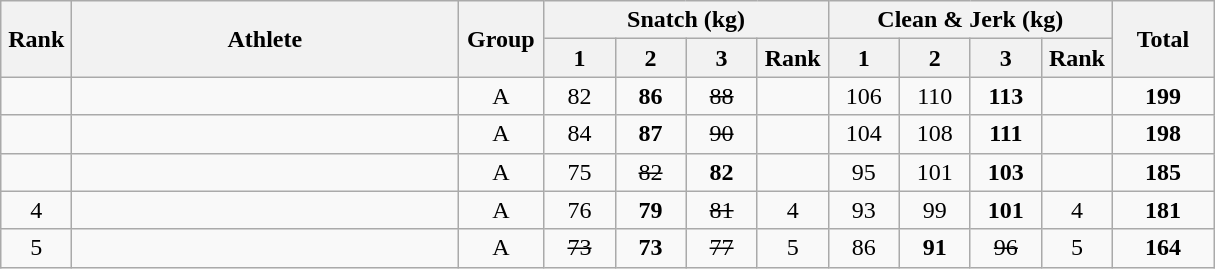<table class = "wikitable" style="text-align:center;">
<tr>
<th rowspan=2 width=40>Rank</th>
<th rowspan=2 width=250>Athlete</th>
<th rowspan=2 width=50>Group</th>
<th colspan=4>Snatch (kg)</th>
<th colspan=4>Clean & Jerk (kg)</th>
<th rowspan=2 width=60>Total</th>
</tr>
<tr>
<th width=40>1</th>
<th width=40>2</th>
<th width=40>3</th>
<th width=40>Rank</th>
<th width=40>1</th>
<th width=40>2</th>
<th width=40>3</th>
<th width=40>Rank</th>
</tr>
<tr>
<td></td>
<td align=left></td>
<td>A</td>
<td>82</td>
<td><strong>86</strong></td>
<td><s>88</s></td>
<td></td>
<td>106</td>
<td>110</td>
<td><strong>113</strong></td>
<td></td>
<td><strong>199</strong></td>
</tr>
<tr>
<td></td>
<td align=left></td>
<td>A</td>
<td>84</td>
<td><strong>87</strong></td>
<td><s>90</s></td>
<td></td>
<td>104</td>
<td>108</td>
<td><strong>111</strong></td>
<td></td>
<td><strong>198</strong></td>
</tr>
<tr>
<td></td>
<td align=left></td>
<td>A</td>
<td>75</td>
<td><s>82</s></td>
<td><strong>82</strong></td>
<td></td>
<td>95</td>
<td>101</td>
<td><strong>103</strong></td>
<td></td>
<td><strong>185</strong></td>
</tr>
<tr>
<td>4</td>
<td align=left></td>
<td>A</td>
<td>76</td>
<td><strong>79</strong></td>
<td><s>81</s></td>
<td>4</td>
<td>93</td>
<td>99</td>
<td><strong>101</strong></td>
<td>4</td>
<td><strong>181</strong></td>
</tr>
<tr>
<td>5</td>
<td align=left></td>
<td>A</td>
<td><s>73</s></td>
<td><strong>73</strong></td>
<td><s>77</s></td>
<td>5</td>
<td>86</td>
<td><strong>91</strong></td>
<td><s>96</s></td>
<td>5</td>
<td><strong>164</strong></td>
</tr>
</table>
